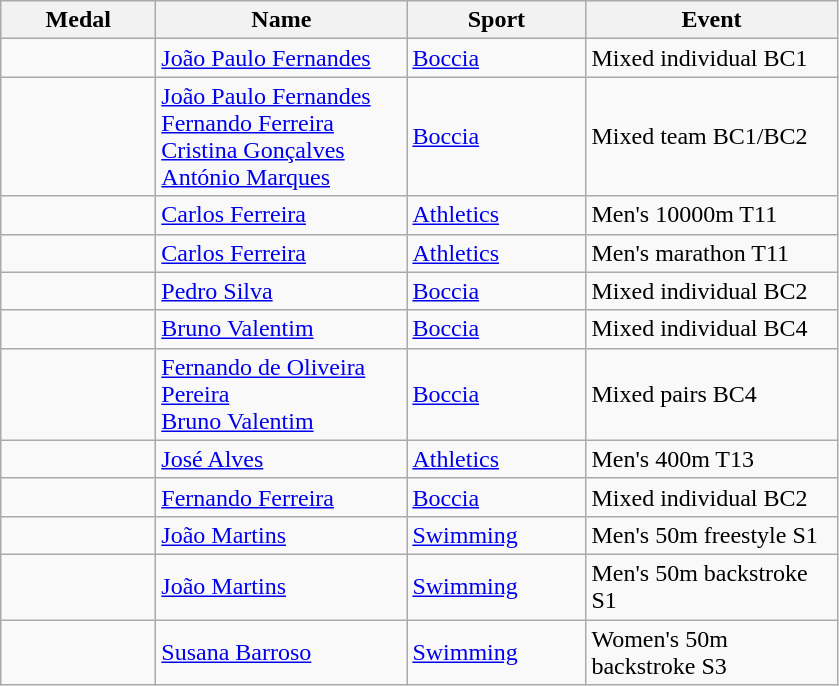<table class="wikitable">
<tr>
<th style="width:6em">Medal</th>
<th style="width:10em">Name</th>
<th style="width:7em">Sport</th>
<th style="width:10em">Event</th>
</tr>
<tr>
<td></td>
<td><a href='#'>João Paulo Fernandes</a></td>
<td><a href='#'>Boccia</a></td>
<td>Mixed individual BC1</td>
</tr>
<tr>
<td></td>
<td><a href='#'>João Paulo Fernandes</a><br> <a href='#'>Fernando Ferreira</a><br> <a href='#'>Cristina Gonçalves</a><br> <a href='#'>António Marques</a></td>
<td><a href='#'>Boccia</a></td>
<td>Mixed team BC1/BC2</td>
</tr>
<tr>
<td></td>
<td><a href='#'>Carlos Ferreira</a></td>
<td><a href='#'>Athletics</a></td>
<td>Men's 10000m T11</td>
</tr>
<tr>
<td></td>
<td><a href='#'>Carlos Ferreira</a></td>
<td><a href='#'>Athletics</a></td>
<td>Men's marathon T11</td>
</tr>
<tr>
<td></td>
<td><a href='#'>Pedro Silva</a></td>
<td><a href='#'>Boccia</a></td>
<td>Mixed individual BC2</td>
</tr>
<tr>
<td></td>
<td><a href='#'>Bruno Valentim</a></td>
<td><a href='#'>Boccia</a></td>
<td>Mixed individual BC4</td>
</tr>
<tr>
<td></td>
<td><a href='#'>Fernando de Oliveira Pereira</a><br> <a href='#'>Bruno Valentim</a></td>
<td><a href='#'>Boccia</a></td>
<td>Mixed pairs BC4</td>
</tr>
<tr>
<td></td>
<td><a href='#'>José Alves</a></td>
<td><a href='#'>Athletics</a></td>
<td>Men's 400m T13</td>
</tr>
<tr>
<td></td>
<td><a href='#'>Fernando Ferreira</a></td>
<td><a href='#'>Boccia</a></td>
<td>Mixed individual BC2</td>
</tr>
<tr>
<td></td>
<td><a href='#'>João Martins</a></td>
<td><a href='#'>Swimming</a></td>
<td>Men's 50m freestyle S1</td>
</tr>
<tr>
<td></td>
<td><a href='#'>João Martins</a></td>
<td><a href='#'>Swimming</a></td>
<td>Men's 50m backstroke S1</td>
</tr>
<tr>
<td></td>
<td><a href='#'>Susana Barroso</a></td>
<td><a href='#'>Swimming</a></td>
<td>Women's 50m backstroke S3</td>
</tr>
</table>
